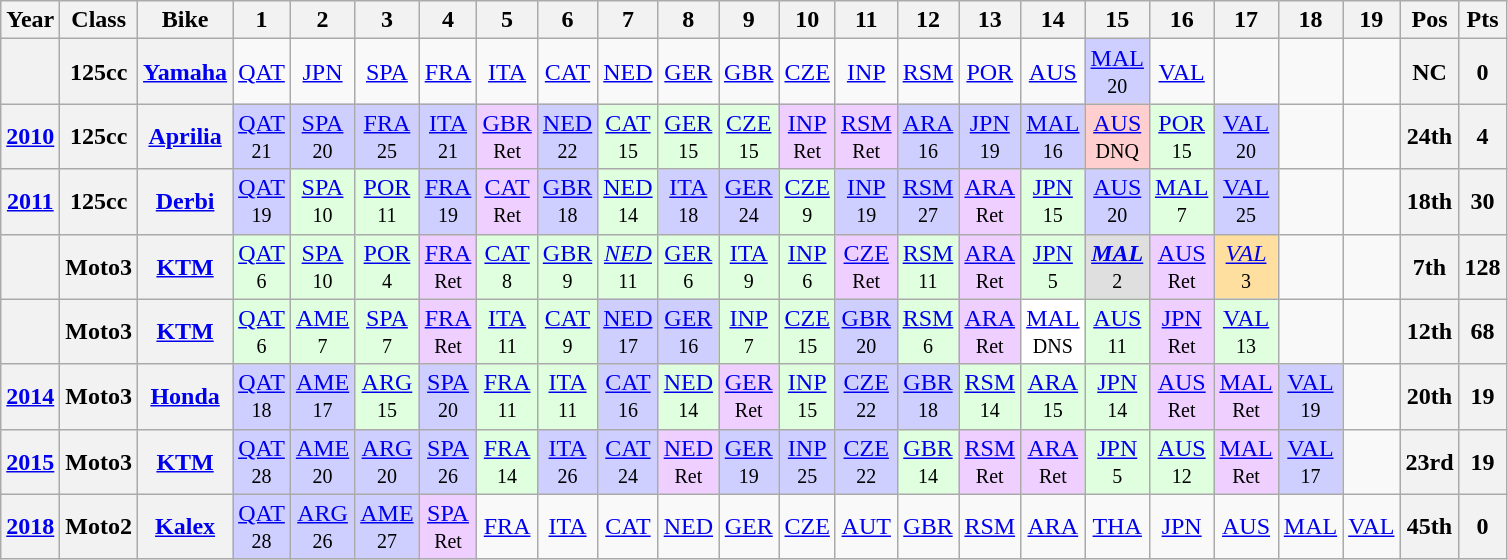<table class="wikitable" style="text-align:center">
<tr>
<th>Year</th>
<th>Class</th>
<th>Bike</th>
<th>1</th>
<th>2</th>
<th>3</th>
<th>4</th>
<th>5</th>
<th>6</th>
<th>7</th>
<th>8</th>
<th>9</th>
<th>10</th>
<th>11</th>
<th>12</th>
<th>13</th>
<th>14</th>
<th>15</th>
<th>16</th>
<th>17</th>
<th>18</th>
<th>19</th>
<th>Pos</th>
<th>Pts</th>
</tr>
<tr>
<th></th>
<th>125cc</th>
<th><a href='#'>Yamaha</a></th>
<td><a href='#'>QAT</a></td>
<td><a href='#'>JPN</a></td>
<td><a href='#'>SPA</a></td>
<td><a href='#'>FRA</a></td>
<td><a href='#'>ITA</a></td>
<td><a href='#'>CAT</a></td>
<td><a href='#'>NED</a></td>
<td><a href='#'>GER</a></td>
<td><a href='#'>GBR</a></td>
<td><a href='#'>CZE</a></td>
<td><a href='#'>INP</a></td>
<td><a href='#'>RSM</a></td>
<td><a href='#'>POR</a></td>
<td><a href='#'>AUS</a></td>
<td style="background:#cfcfff;"><a href='#'>MAL</a><br><small>20</small></td>
<td><a href='#'>VAL</a></td>
<td></td>
<td></td>
<td></td>
<th>NC</th>
<th>0</th>
</tr>
<tr>
<th><a href='#'>2010</a></th>
<th>125cc</th>
<th><a href='#'>Aprilia</a></th>
<td style="background:#CFCFFF;"><a href='#'>QAT</a><br><small>21</small></td>
<td style="background:#CFCFFF;"><a href='#'>SPA</a><br><small>20</small></td>
<td style="background:#CFCFFF;"><a href='#'>FRA</a><br><small>25</small></td>
<td style="background:#CFCFFF;"><a href='#'>ITA</a><br><small>21</small></td>
<td style="background:#efcfff;"><a href='#'>GBR</a><br><small>Ret</small></td>
<td style="background:#CFCFFF;"><a href='#'>NED</a><br><small>22</small></td>
<td style="background:#dfffdf;"><a href='#'>CAT</a><br><small>15</small></td>
<td style="background:#dfffdf;"><a href='#'>GER</a><br><small>15</small></td>
<td style="background:#dfffdf;"><a href='#'>CZE</a><br><small>15</small></td>
<td style="background:#efcfff;"><a href='#'>INP</a><br><small>Ret</small></td>
<td style="background:#efcfff;"><a href='#'>RSM</a><br><small>Ret</small></td>
<td style="background:#CFCFFF;"><a href='#'>ARA</a><br><small>16</small></td>
<td style="background:#CFCFFF;"><a href='#'>JPN</a><br><small>19</small></td>
<td style="background:#CFCFFF;"><a href='#'>MAL</a><br><small>16</small></td>
<td style="background:#ffcfcf;"><a href='#'>AUS</a><br><small>DNQ</small></td>
<td style="background:#dfffdf;"><a href='#'>POR</a><br><small>15</small></td>
<td style="background:#CFCFFF;"><a href='#'>VAL</a><br><small>20</small></td>
<td></td>
<td></td>
<th>24th</th>
<th>4</th>
</tr>
<tr>
<th><a href='#'>2011</a></th>
<th>125cc</th>
<th><a href='#'>Derbi</a></th>
<td style="background:#CFCFFF;"><a href='#'>QAT</a><br><small>19</small></td>
<td style="background:#dfffdf;"><a href='#'>SPA</a><br><small>10</small></td>
<td style="background:#dfffdf;"><a href='#'>POR</a><br><small>11</small></td>
<td style="background:#CFCFFF;"><a href='#'>FRA</a><br><small>19</small></td>
<td style="background:#efcfff;"><a href='#'>CAT</a><br><small>Ret</small></td>
<td style="background:#CFCFFF;"><a href='#'>GBR</a><br><small>18</small></td>
<td style="background:#dfffdf;"><a href='#'>NED</a><br><small>14</small></td>
<td style="background:#CFCFFF;"><a href='#'>ITA</a><br><small>18</small></td>
<td style="background:#CFCFFF;"><a href='#'>GER</a><br><small>24</small></td>
<td style="background:#dfffdf;"><a href='#'>CZE</a><br><small>9</small></td>
<td style="background:#CFCFFF;"><a href='#'>INP</a><br><small>19</small></td>
<td style="background:#CFCFFF;"><a href='#'>RSM</a><br><small>27</small></td>
<td style="background:#efcfff;"><a href='#'>ARA</a><br><small>Ret</small></td>
<td style="background:#dfffdf;"><a href='#'>JPN</a><br><small>15</small></td>
<td style="background:#cfcfff;"><a href='#'>AUS</a><br><small>20</small></td>
<td style="background:#dfffdf;"><a href='#'>MAL</a><br><small>7</small></td>
<td style="background:#cfcfff;"><a href='#'>VAL</a><br><small>25</small></td>
<td></td>
<td></td>
<th>18th</th>
<th>30</th>
</tr>
<tr>
<th></th>
<th>Moto3</th>
<th><a href='#'>KTM</a></th>
<td style="background:#DFFFDF;"><a href='#'>QAT</a><br><small>6</small></td>
<td style="background:#DFFFDF;"><a href='#'>SPA</a><br><small>10</small></td>
<td style="background:#DFFFDF;"><a href='#'>POR</a><br><small>4</small></td>
<td style="background:#efcfff;"><a href='#'>FRA</a><br><small>Ret</small></td>
<td style="background:#DFFFDF;"><a href='#'>CAT</a><br><small>8</small></td>
<td style="background:#dfffdf;"><a href='#'>GBR</a><br><small>9</small></td>
<td style="background:#dfffdf;"><em><a href='#'>NED</a></em><br><small>11</small></td>
<td style="background:#dfffdf;"><a href='#'>GER</a><br><small>6</small></td>
<td style="background:#dfffdf;"><a href='#'>ITA</a><br><small>9</small></td>
<td style="background:#dfffdf;"><a href='#'>INP</a><br><small>6</small></td>
<td style="background:#efcfff;"><a href='#'>CZE</a><br><small>Ret</small></td>
<td style="background:#dfffdf;"><a href='#'>RSM</a><br><small>11</small></td>
<td style="background:#efcfff;"><a href='#'>ARA</a><br><small>Ret</small></td>
<td style="background:#dfffdf;"><a href='#'>JPN</a><br><small>5</small></td>
<td style="background:#dfdfdf;"><strong><em><a href='#'>MAL</a></em></strong><br><small>2</small></td>
<td style="background:#efcfff;"><a href='#'>AUS</a><br><small>Ret</small></td>
<td style="background:#ffdf9f;"><em><a href='#'>VAL</a></em><br><small>3</small></td>
<td></td>
<td></td>
<th>7th</th>
<th>128</th>
</tr>
<tr>
<th></th>
<th>Moto3</th>
<th><a href='#'>KTM</a></th>
<td style="background:#dfffdf;"><a href='#'>QAT</a><br><small>6</small></td>
<td style="background:#dfffdf;"><a href='#'>AME</a><br><small>7</small></td>
<td style="background:#dfffdf;"><a href='#'>SPA</a><br><small>7</small></td>
<td style="background:#efcfff;"><a href='#'>FRA</a><br><small>Ret</small></td>
<td style="background:#dfffdf;"><a href='#'>ITA</a><br><small>11</small></td>
<td style="background:#dfffdf;"><a href='#'>CAT</a><br><small>9</small></td>
<td style="background:#cfcfff;"><a href='#'>NED</a><br><small>17</small></td>
<td style="background:#cfcfff;"><a href='#'>GER</a><br><small>16</small></td>
<td style="background:#dfffdf;"><a href='#'>INP</a><br><small>7</small></td>
<td style="background:#dfffdf;"><a href='#'>CZE</a><br><small>15</small></td>
<td style="background:#cfcfff;"><a href='#'>GBR</a><br><small>20</small></td>
<td style="background:#dfffdf;"><a href='#'>RSM</a><br><small>6</small></td>
<td style="background:#efcfff;"><a href='#'>ARA</a><br><small>Ret</small></td>
<td style="background:#ffffff;"><a href='#'>MAL</a><br><small>DNS</small></td>
<td style="background:#dfffdf;"><a href='#'>AUS</a><br><small>11</small></td>
<td style="background:#efcfff;"><a href='#'>JPN</a><br><small>Ret</small></td>
<td style="background:#dfffdf;"><a href='#'>VAL</a><br><small>13</small></td>
<td></td>
<td></td>
<th>12th</th>
<th>68</th>
</tr>
<tr>
<th><a href='#'>2014</a></th>
<th>Moto3</th>
<th><a href='#'>Honda</a></th>
<td style="background:#cfcfff;"><a href='#'>QAT</a><br><small>18</small></td>
<td style="background:#cfcfff;"><a href='#'>AME</a><br><small>17</small></td>
<td style="background:#dfffdf;"><a href='#'>ARG</a><br><small>15</small></td>
<td style="background:#cfcfff;"><a href='#'>SPA</a><br><small>20</small></td>
<td style="background:#dfffdf;"><a href='#'>FRA</a><br><small>11</small></td>
<td style="background:#dfffdf;"><a href='#'>ITA</a><br><small>11</small></td>
<td style="background:#cfcfff;"><a href='#'>CAT</a><br><small>16</small></td>
<td style="background:#dfffdf;"><a href='#'>NED</a><br><small>14</small></td>
<td style="background:#efcfff;"><a href='#'>GER</a><br><small>Ret</small></td>
<td style="background:#dfffdf;"><a href='#'>INP</a><br><small>15</small></td>
<td style="background:#cfcfff;"><a href='#'>CZE</a><br><small>22</small></td>
<td style="background:#cfcfff;"><a href='#'>GBR</a><br><small>18</small></td>
<td style="background:#dfffdf;"><a href='#'>RSM</a><br><small>14</small></td>
<td style="background:#dfffdf;"><a href='#'>ARA</a><br><small>15</small></td>
<td style="background:#dfffdf;"><a href='#'>JPN</a><br><small>14</small></td>
<td style="background:#efcfff;"><a href='#'>AUS</a><br><small>Ret</small></td>
<td style="background:#efcfff;"><a href='#'>MAL</a><br><small>Ret</small></td>
<td style="background:#cfcfff;"><a href='#'>VAL</a><br><small>19</small></td>
<td></td>
<th>20th</th>
<th>19</th>
</tr>
<tr>
<th><a href='#'>2015</a></th>
<th>Moto3</th>
<th><a href='#'>KTM</a></th>
<td style="background:#cfcfff;"><a href='#'>QAT</a><br><small>28</small></td>
<td style="background:#cfcfff;"><a href='#'>AME</a><br><small>20</small></td>
<td style="background:#cfcfff;"><a href='#'>ARG</a><br><small>20</small></td>
<td style="background:#cfcfff;"><a href='#'>SPA</a><br><small>26</small></td>
<td style="background:#dfffdf;"><a href='#'>FRA</a><br><small>14</small></td>
<td style="background:#cfcfff;"><a href='#'>ITA</a><br><small>26</small></td>
<td style="background:#cfcfff;"><a href='#'>CAT</a><br><small>24</small></td>
<td style="background:#efcfff;"><a href='#'>NED</a><br><small>Ret</small></td>
<td style="background:#cfcfff;"><a href='#'>GER</a><br><small>19</small></td>
<td style="background:#cfcfff;"><a href='#'>INP</a><br><small>25</small></td>
<td style="background:#cfcfff;"><a href='#'>CZE</a><br><small>22</small></td>
<td style="background:#dfffdf;"><a href='#'>GBR</a><br><small>14</small></td>
<td style="background:#efcfff;"><a href='#'>RSM</a><br><small>Ret</small></td>
<td style="background:#efcfff;"><a href='#'>ARA</a><br><small>Ret</small></td>
<td style="background:#dfffdf;"><a href='#'>JPN</a><br><small>5</small></td>
<td style="background:#dfffdf;"><a href='#'>AUS</a><br><small>12</small></td>
<td style="background:#efcfff;"><a href='#'>MAL</a><br><small>Ret</small></td>
<td style="background:#cfcfff;"><a href='#'>VAL</a><br><small>17</small></td>
<td></td>
<th>23rd</th>
<th>19</th>
</tr>
<tr>
<th><a href='#'>2018</a></th>
<th>Moto2</th>
<th><a href='#'>Kalex</a></th>
<td style="background:#cfcfff;"><a href='#'>QAT</a><br><small>28</small></td>
<td style="background:#cfcfff;"><a href='#'>ARG</a><br><small>26</small></td>
<td style="background:#cfcfff;"><a href='#'>AME</a><br><small>27</small></td>
<td style="background:#efcfff;"><a href='#'>SPA</a><br><small>Ret</small></td>
<td><a href='#'>FRA</a></td>
<td><a href='#'>ITA</a></td>
<td><a href='#'>CAT</a></td>
<td><a href='#'>NED</a></td>
<td><a href='#'>GER</a></td>
<td><a href='#'>CZE</a></td>
<td><a href='#'>AUT</a></td>
<td><a href='#'>GBR</a></td>
<td><a href='#'>RSM</a></td>
<td><a href='#'>ARA</a></td>
<td><a href='#'>THA</a></td>
<td><a href='#'>JPN</a></td>
<td><a href='#'>AUS</a></td>
<td><a href='#'>MAL</a></td>
<td><a href='#'>VAL</a></td>
<th>45th</th>
<th>0</th>
</tr>
</table>
